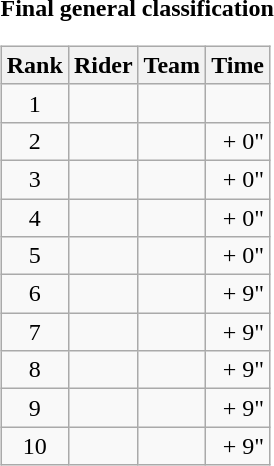<table>
<tr>
<td><strong>Final general classification</strong><br><table class="wikitable">
<tr>
<th scope="col">Rank</th>
<th scope="col">Rider</th>
<th scope="col">Team</th>
<th scope="col">Time</th>
</tr>
<tr>
<td style="text-align:center;">1</td>
<td></td>
<td></td>
<td style="text-align:right;"></td>
</tr>
<tr>
<td style="text-align:center;">2</td>
<td></td>
<td></td>
<td style="text-align:right;">+ 0"</td>
</tr>
<tr>
<td style="text-align:center;">3</td>
<td></td>
<td></td>
<td style="text-align:right;">+ 0"</td>
</tr>
<tr>
<td style="text-align:center;">4</td>
<td></td>
<td></td>
<td style="text-align:right;">+ 0"</td>
</tr>
<tr>
<td style="text-align:center;">5</td>
<td></td>
<td></td>
<td style="text-align:right;">+ 0"</td>
</tr>
<tr>
<td style="text-align:center;">6</td>
<td></td>
<td></td>
<td style="text-align:right;">+ 9"</td>
</tr>
<tr>
<td style="text-align:center;">7</td>
<td></td>
<td></td>
<td style="text-align:right;">+ 9"</td>
</tr>
<tr>
<td style="text-align:center;">8</td>
<td></td>
<td></td>
<td style="text-align:right;">+ 9"</td>
</tr>
<tr>
<td style="text-align:center;">9</td>
<td></td>
<td></td>
<td style="text-align:right;">+ 9"</td>
</tr>
<tr>
<td style="text-align:center;">10</td>
<td></td>
<td></td>
<td style="text-align:right;">+ 9"</td>
</tr>
</table>
</td>
</tr>
</table>
